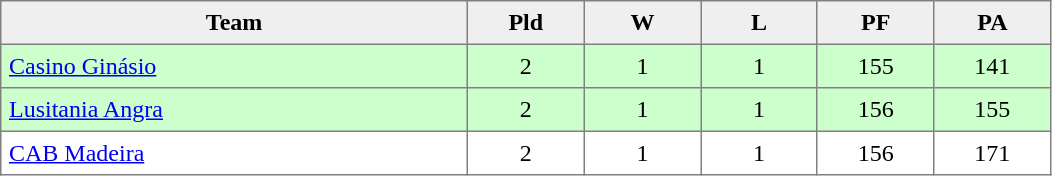<table cellpadding=0 cellspacing=0 width=100%>
<tr>
<td width=60%><br><table border=1 style="border-collapse:collapse" cellspacing=0 cellpadding=5>
<tr align=center>
<th bgcolor=#efefef width=20%>Team</th>
<th bgcolor=#efefef width=5%>Pld</th>
<th bgcolor=#efefef width=5%>W</th>
<th bgcolor=#efefef width=5%>L</th>
<th bgcolor=#efefef width=5%>PF</th>
<th bgcolor=#efefef width=5%>PA</th>
</tr>
<tr align=center bgcolor=ccffcc>
<td align=left><a href='#'>Casino Ginásio</a></td>
<td>2</td>
<td>1</td>
<td>1</td>
<td>155</td>
<td>141</td>
</tr>
<tr align=center bgcolor=ccffcc>
<td align=left><a href='#'>Lusitania Angra</a></td>
<td>2</td>
<td>1</td>
<td>1</td>
<td>156</td>
<td>155</td>
</tr>
<tr align=center>
<td align=left><a href='#'>CAB Madeira</a></td>
<td>2</td>
<td>1</td>
<td>1</td>
<td>156</td>
<td>171</td>
</tr>
</table>
</td>
</tr>
</table>
